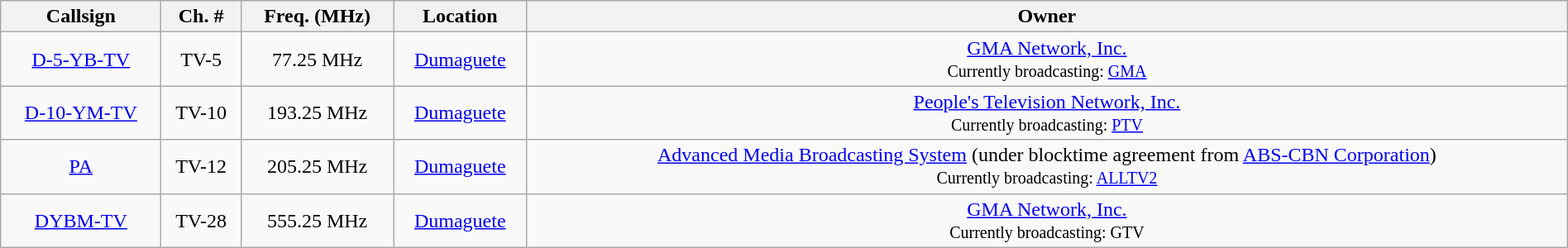<table class="wikitable" style="width:100%; text-align:center;">
<tr>
<th>Callsign</th>
<th>Ch. #</th>
<th>Freq. (MHz)</th>
<th>Location</th>
<th>Owner</th>
</tr>
<tr>
<td><a href='#'>D-5-YB-TV</a></td>
<td>TV-5</td>
<td>77.25 MHz</td>
<td><a href='#'>Dumaguete</a></td>
<td><a href='#'>GMA Network, Inc.</a><br><small>Currently broadcasting: <a href='#'>GMA</a></small></td>
</tr>
<tr>
<td><a href='#'>D-10-YM-TV</a></td>
<td>TV-10</td>
<td>193.25 MHz</td>
<td><a href='#'>Dumaguete</a></td>
<td><a href='#'>People's Television Network, Inc.</a><br><small>Currently broadcasting: <a href='#'>PTV</a></small></td>
</tr>
<tr>
<td><a href='#'>PA</a></td>
<td>TV-12</td>
<td>205.25 MHz</td>
<td><a href='#'>Dumaguete</a></td>
<td><a href='#'>Advanced Media Broadcasting System</a> (under blocktime agreement from <a href='#'>ABS-CBN Corporation</a>)<br><small>Currently broadcasting: <a href='#'>ALLTV2</a></small></td>
</tr>
<tr>
<td><a href='#'>DYBM-TV</a></td>
<td>TV-28</td>
<td>555.25 MHz</td>
<td><a href='#'>Dumaguete</a></td>
<td><a href='#'>GMA Network, Inc.</a><br><small>Currently broadcasting: GTV</small></td>
</tr>
</table>
